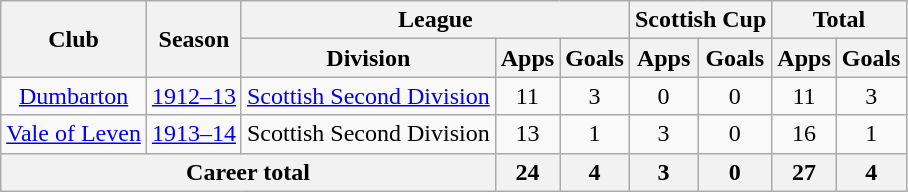<table class="wikitable" style="text-align: center;">
<tr>
<th rowspan="2">Club</th>
<th rowspan="2">Season</th>
<th colspan="3">League</th>
<th colspan="2">Scottish Cup</th>
<th colspan="2">Total</th>
</tr>
<tr>
<th>Division</th>
<th>Apps</th>
<th>Goals</th>
<th>Apps</th>
<th>Goals</th>
<th>Apps</th>
<th>Goals</th>
</tr>
<tr>
<td><a href='#'>Dumbarton</a></td>
<td><a href='#'>1912–13</a></td>
<td><a href='#'>Scottish Second Division</a></td>
<td>11</td>
<td>3</td>
<td>0</td>
<td>0</td>
<td>11</td>
<td>3</td>
</tr>
<tr>
<td><a href='#'>Vale of Leven</a></td>
<td><a href='#'>1913–14</a></td>
<td>Scottish Second Division</td>
<td>13</td>
<td>1</td>
<td>3</td>
<td>0</td>
<td>16</td>
<td>1</td>
</tr>
<tr>
<th colspan="3">Career total</th>
<th>24</th>
<th>4</th>
<th>3</th>
<th>0</th>
<th>27</th>
<th>4</th>
</tr>
</table>
